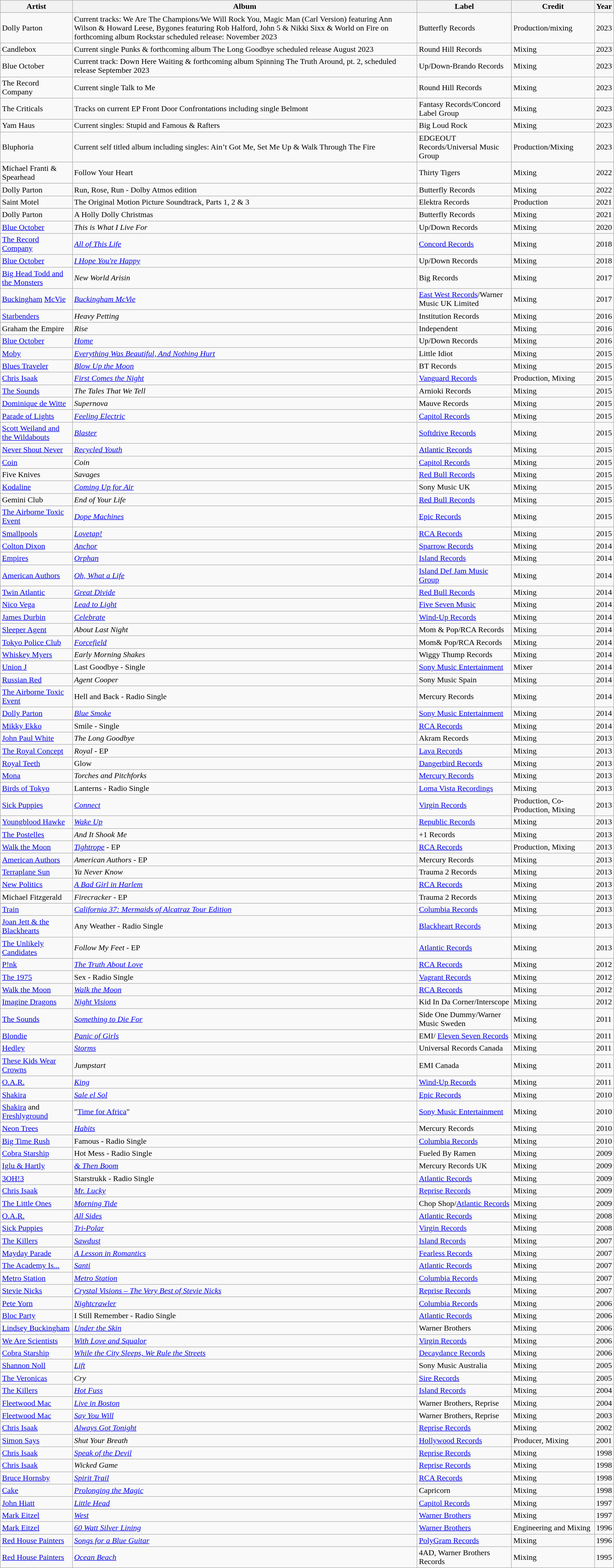<table class="wikitable">
<tr>
<th>Artist</th>
<th>Album</th>
<th>Label</th>
<th>Credit</th>
<th>Year</th>
</tr>
<tr>
<td>Dolly Parton</td>
<td>Current tracks:  We Are The Champions/We Will Rock You, Magic Man (Carl Version) featuring Ann Wilson & Howard Leese, Bygones featuring Rob Halford, John 5 & Nikki Sixx & World on Fire on forthcoming album Rockstar scheduled release: November 2023</td>
<td>Butterfly Records</td>
<td>Production/mixing</td>
<td>2023</td>
</tr>
<tr>
<td>Candlebox</td>
<td>Current single Punks & forthcoming album The Long Goodbye scheduled release August 2023</td>
<td>Round Hill Records</td>
<td>Mixing</td>
<td>2023</td>
</tr>
<tr>
<td>Blue October</td>
<td>Current track: Down Here Waiting & forthcoming album Spinning The Truth Around, pt. 2, scheduled release September 2023</td>
<td>Up/Down-Brando Records</td>
<td>Mixing</td>
<td>2023</td>
</tr>
<tr>
<td>The Record Company</td>
<td>Current single Talk to Me</td>
<td>Round Hill Records</td>
<td>Mixing</td>
<td>2023</td>
</tr>
<tr>
<td>The Criticals</td>
<td>Tracks on current EP Front Door Confrontations including single Belmont</td>
<td>Fantasy Records/Concord Label Group</td>
<td>Mixing</td>
<td>2023</td>
</tr>
<tr>
<td>Yam Haus</td>
<td>Current singles: Stupid and Famous & Rafters</td>
<td>Big Loud Rock</td>
<td>Mixing</td>
<td>2023</td>
</tr>
<tr>
<td>Bluphoria</td>
<td>Current self titled album including singles: Ain’t Got Me, Set Me Up & Walk Through The Fire</td>
<td>EDGEOUT Records/Universal Music Group</td>
<td>Production/Mixing</td>
<td>2023</td>
</tr>
<tr>
<td>Michael Franti & Spearhead</td>
<td>Follow Your Heart</td>
<td>Thirty Tigers</td>
<td>Mixing</td>
<td>2022</td>
</tr>
<tr>
<td>Dolly Parton</td>
<td>Run, Rose, Run - Dolby Atmos edition</td>
<td>Butterfly Records</td>
<td>Mixing</td>
<td>2022</td>
</tr>
<tr>
<td>Saint Motel</td>
<td>The Original Motion Picture Soundtrack, Parts 1, 2 & 3</td>
<td>Elektra Records</td>
<td>Production</td>
<td>2021</td>
</tr>
<tr>
<td>Dolly Parton</td>
<td>A Holly Dolly Christmas</td>
<td>Butterfly Records</td>
<td>Mixing</td>
<td>2021</td>
</tr>
<tr>
<td><a href='#'>Blue October</a></td>
<td><em>This is What I Live For</em></td>
<td>Up/Down Records</td>
<td>Mixing</td>
<td>2020</td>
</tr>
<tr>
<td><a href='#'>The Record Company</a></td>
<td><em><a href='#'>All of This Life</a></em></td>
<td><a href='#'>Concord Records</a></td>
<td>Mixing</td>
<td>2018</td>
</tr>
<tr>
<td><a href='#'>Blue October</a></td>
<td><em><a href='#'>I Hope You're Happy</a></em></td>
<td>Up/Down Records</td>
<td>Mixing</td>
<td>2018</td>
</tr>
<tr>
<td><a href='#'>Big Head Todd and the Monsters</a></td>
<td><em>New World Arisin</em></td>
<td>Big Records</td>
<td>Mixing</td>
<td>2017</td>
</tr>
<tr>
<td><a href='#'>Buckingham</a> <a href='#'>McVie</a></td>
<td><em><a href='#'>Buckingham McVie</a></em></td>
<td><a href='#'>East West Records</a>/Warner Music UK Limited</td>
<td>Mixing</td>
<td>2017</td>
</tr>
<tr>
<td><a href='#'>Starbenders</a></td>
<td><em>Heavy Petting</em></td>
<td>Institution Records</td>
<td>Mixing</td>
<td>2016</td>
</tr>
<tr>
<td>Graham the Empire</td>
<td><em>Rise</em></td>
<td>Independent</td>
<td>Mixing</td>
<td>2016</td>
</tr>
<tr>
<td><a href='#'>Blue October</a></td>
<td><em><a href='#'>Home</a></em></td>
<td>Up/Down Records</td>
<td>Mixing</td>
<td>2016</td>
</tr>
<tr>
<td><a href='#'>Moby</a></td>
<td><em><a href='#'>Everything Was Beautiful, And Nothing Hurt</a></em></td>
<td>Little Idiot</td>
<td>Mixing</td>
<td>2015</td>
</tr>
<tr>
<td><a href='#'>Blues Traveler</a></td>
<td><em><a href='#'>Blow Up the Moon</a></em></td>
<td>BT Records</td>
<td>Mixing</td>
<td>2015</td>
</tr>
<tr>
<td><a href='#'>Chris Isaak</a></td>
<td><em><a href='#'>First Comes the Night</a></em></td>
<td><a href='#'>Vanguard Records</a></td>
<td>Production, Mixing</td>
<td>2015</td>
</tr>
<tr>
<td><a href='#'>The Sounds</a></td>
<td><em>The Tales That We Tell</em></td>
<td>Arnioki Records</td>
<td>Mixing</td>
<td>2015</td>
</tr>
<tr>
<td><a href='#'>Dominique de Witte</a></td>
<td><em>Supernova</em></td>
<td>Mauve Records</td>
<td>Mixing</td>
<td>2015</td>
</tr>
<tr>
<td><a href='#'>Parade of Lights</a></td>
<td><em><a href='#'>Feeling Electric</a></em></td>
<td><a href='#'>Capitol Records</a></td>
<td>Mixing</td>
<td>2015</td>
</tr>
<tr>
<td><a href='#'>Scott Weiland and the Wildabouts</a></td>
<td><em><a href='#'>Blaster</a></em></td>
<td><a href='#'>Softdrive Records</a></td>
<td>Mixing</td>
<td>2015</td>
</tr>
<tr>
<td><a href='#'>Never Shout Never</a></td>
<td><em><a href='#'>Recycled Youth</a></em></td>
<td><a href='#'>Atlantic Records</a></td>
<td>Mixing</td>
<td>2015</td>
</tr>
<tr>
<td><a href='#'>Coin</a></td>
<td><em>Coin</em></td>
<td><a href='#'>Capitol Records</a></td>
<td>Mixing</td>
<td>2015</td>
</tr>
<tr>
<td>Five Knives</td>
<td><em>Savages</em></td>
<td><a href='#'>Red Bull Records</a></td>
<td>Mixing</td>
<td>2015</td>
</tr>
<tr>
<td><a href='#'>Kodaline</a></td>
<td><em><a href='#'>Coming Up for Air</a></em></td>
<td>Sony Music UK</td>
<td>Mixing</td>
<td>2015</td>
</tr>
<tr>
<td>Gemini Club</td>
<td><em>End of Your Life</em></td>
<td><a href='#'>Red Bull Records</a></td>
<td>Mixing</td>
<td>2015</td>
</tr>
<tr>
<td><a href='#'>The Airborne Toxic Event</a></td>
<td><em><a href='#'>Dope Machines</a></em></td>
<td><a href='#'>Epic Records</a></td>
<td>Mixing</td>
<td>2015</td>
</tr>
<tr>
<td><a href='#'>Smallpools</a></td>
<td><em><a href='#'>Lovetap!</a></em></td>
<td><a href='#'>RCA Records</a></td>
<td>Mixing</td>
<td>2015</td>
</tr>
<tr>
<td><a href='#'>Colton Dixon</a></td>
<td><em><a href='#'>Anchor</a></em></td>
<td><a href='#'>Sparrow Records</a></td>
<td>Mixing</td>
<td>2014</td>
</tr>
<tr>
<td><a href='#'>Empires</a></td>
<td><em><a href='#'>Orphan</a></em></td>
<td><a href='#'>Island Records</a></td>
<td>Mixing</td>
<td>2014</td>
</tr>
<tr>
<td><a href='#'>American Authors</a></td>
<td><em><a href='#'>Oh, What a Life</a></em></td>
<td><a href='#'>Island Def Jam Music Group</a></td>
<td>Mixing</td>
<td>2014</td>
</tr>
<tr>
<td><a href='#'>Twin Atlantic</a></td>
<td><em><a href='#'>Great Divide</a></em></td>
<td><a href='#'>Red Bull Records</a></td>
<td>Mixing</td>
<td>2014</td>
</tr>
<tr>
<td><a href='#'>Nico Vega</a></td>
<td><em><a href='#'>Lead to Light</a></em></td>
<td><a href='#'>Five Seven Music</a></td>
<td>Mixing</td>
<td>2014</td>
</tr>
<tr>
<td><a href='#'>James Durbin</a></td>
<td><em><a href='#'>Celebrate</a></em></td>
<td><a href='#'>Wind-Up Records</a></td>
<td>Mixing</td>
<td>2014</td>
</tr>
<tr>
<td><a href='#'>Sleeper Agent</a></td>
<td><em>About Last Night</em></td>
<td>Mom & Pop/RCA Records</td>
<td>Mixing</td>
<td>2014</td>
</tr>
<tr>
<td><a href='#'>Tokyo Police Club</a></td>
<td><em><a href='#'>Forcefield</a></em></td>
<td>Mom& Pop/RCA Records</td>
<td>Mixing</td>
<td>2014</td>
</tr>
<tr>
<td><a href='#'>Whiskey Myers</a></td>
<td><em>Early Morning Shakes</em></td>
<td>Wiggy Thump Records</td>
<td>Mixing</td>
<td>2014</td>
</tr>
<tr>
<td><a href='#'>Union J</a></td>
<td>Last Goodbye - Single</td>
<td><a href='#'>Sony Music Entertainment</a></td>
<td>Mixer</td>
<td>2014</td>
</tr>
<tr>
<td><a href='#'>Russian Red</a></td>
<td><em>Agent Cooper</em></td>
<td>Sony Music Spain</td>
<td>Mixing</td>
<td>2014</td>
</tr>
<tr>
<td><a href='#'>The Airborne Toxic Event</a></td>
<td>Hell and Back - Radio Single</td>
<td>Mercury Records</td>
<td>Mixing</td>
<td>2014</td>
</tr>
<tr>
<td><a href='#'>Dolly Parton</a></td>
<td><em><a href='#'>Blue Smoke</a></em></td>
<td><a href='#'>Sony Music Entertainment</a></td>
<td>Mixing</td>
<td>2014</td>
</tr>
<tr>
<td><a href='#'>Mikky Ekko</a></td>
<td>Smile - Single</td>
<td><a href='#'>RCA Records</a></td>
<td>Mixing</td>
<td>2014</td>
</tr>
<tr>
<td><a href='#'>John Paul White</a></td>
<td><em>The Long Goodbye</em></td>
<td>Akram Records</td>
<td>Mixing</td>
<td>2013</td>
</tr>
<tr>
<td><a href='#'>The Royal Concept</a></td>
<td><em>Royal</em> - EP</td>
<td><a href='#'>Lava Records</a></td>
<td>Mixing</td>
<td>2013</td>
</tr>
<tr>
<td><a href='#'>Royal Teeth</a></td>
<td>Glow</td>
<td><a href='#'>Dangerbird Records</a></td>
<td>Mixing</td>
<td>2013</td>
</tr>
<tr>
<td><a href='#'>Mona</a></td>
<td><em>Torches and Pitchforks</em></td>
<td><a href='#'>Mercury Records</a></td>
<td>Mixing</td>
<td>2013</td>
</tr>
<tr>
<td><a href='#'>Birds of Tokyo</a></td>
<td>Lanterns - Radio Single</td>
<td><a href='#'>Loma Vista Recordings</a></td>
<td>Mixing</td>
<td>2013</td>
</tr>
<tr>
<td><a href='#'>Sick Puppies</a></td>
<td><em><a href='#'>Connect</a></em></td>
<td><a href='#'>Virgin Records</a></td>
<td>Production, Co-Production, Mixing</td>
<td>2013</td>
</tr>
<tr>
<td><a href='#'>Youngblood Hawke</a></td>
<td><em><a href='#'>Wake Up</a></em></td>
<td><a href='#'>Republic Records</a></td>
<td>Mixing</td>
<td>2013</td>
</tr>
<tr>
<td><a href='#'>The Postelles</a></td>
<td><em>And It Shook Me</em></td>
<td>+1 Records</td>
<td>Mixing</td>
<td>2013</td>
</tr>
<tr>
<td><a href='#'>Walk the Moon</a></td>
<td><em><a href='#'>Tightrope</a></em> - EP</td>
<td><a href='#'>RCA Records</a></td>
<td>Production, Mixing</td>
<td>2013</td>
</tr>
<tr>
<td><a href='#'>American Authors</a></td>
<td><em>American Authors</em> - EP</td>
<td>Mercury Records</td>
<td>Mixing</td>
<td>2013</td>
</tr>
<tr>
<td><a href='#'>Terraplane Sun</a></td>
<td><em>Ya Never Know</em></td>
<td>Trauma 2 Records</td>
<td>Mixing</td>
<td>2013</td>
</tr>
<tr>
<td><a href='#'>New Politics</a></td>
<td><em><a href='#'>A Bad Girl in Harlem</a></em></td>
<td><a href='#'>RCA Records</a></td>
<td>Mixing</td>
<td>2013</td>
</tr>
<tr>
<td>Michael Fitzgerald</td>
<td><em>Firecracker</em> - EP</td>
<td>Trauma 2 Records</td>
<td>Mixing</td>
<td>2013</td>
</tr>
<tr>
<td><a href='#'>Train</a></td>
<td><em><a href='#'>California 37: Mermaids of Alcatraz Tour Edition</a></em></td>
<td><a href='#'>Columbia Records</a></td>
<td>Mixing</td>
<td>2013</td>
</tr>
<tr>
<td><a href='#'>Joan Jett & the Blackhearts</a></td>
<td>Any Weather - Radio Single</td>
<td><a href='#'>Blackheart Records</a></td>
<td>Mixing</td>
<td>2013</td>
</tr>
<tr>
<td><a href='#'>The Unlikely Candidates</a></td>
<td><em>Follow My Feet</em> - EP</td>
<td><a href='#'>Atlantic Records</a></td>
<td>Mixing</td>
<td>2013</td>
</tr>
<tr>
<td><a href='#'>P!nk</a></td>
<td><em><a href='#'>The Truth About Love</a></em></td>
<td><a href='#'>RCA Records</a></td>
<td>Mixing</td>
<td>2012</td>
</tr>
<tr>
<td><a href='#'>The 1975</a></td>
<td>Sex - Radio Single</td>
<td><a href='#'>Vagrant Records</a></td>
<td>Mixing</td>
<td>2012</td>
</tr>
<tr>
<td><a href='#'>Walk the Moon</a></td>
<td><em><a href='#'>Walk the Moon</a></em></td>
<td><a href='#'>RCA Records</a></td>
<td>Mixing</td>
<td>2012</td>
</tr>
<tr>
<td><a href='#'>Imagine Dragons</a></td>
<td><em><a href='#'>Night Visions</a></em></td>
<td>Kid In Da Corner/Interscope</td>
<td>Mixing</td>
<td>2012</td>
</tr>
<tr>
<td><a href='#'>The Sounds</a></td>
<td><em><a href='#'>Something to Die For</a></em></td>
<td>Side One Dummy/Warner Music Sweden</td>
<td>Mixing</td>
<td>2011</td>
</tr>
<tr>
<td><a href='#'>Blondie</a></td>
<td><em><a href='#'>Panic of Girls</a></em></td>
<td>EMI/ <a href='#'>Eleven Seven Records</a></td>
<td>Mixing</td>
<td>2011</td>
</tr>
<tr>
<td><a href='#'>Hedley</a></td>
<td><em><a href='#'>Storms</a></em></td>
<td>Universal Records Canada</td>
<td>Mixing</td>
<td>2011</td>
</tr>
<tr>
<td><a href='#'>These Kids Wear Crowns</a></td>
<td><em>Jumpstart</em></td>
<td>EMI Canada</td>
<td>Mixing</td>
<td>2011</td>
</tr>
<tr>
<td><a href='#'>O.A.R.</a></td>
<td><em><a href='#'>King</a></em></td>
<td><a href='#'>Wind-Up Records</a></td>
<td>Mixing</td>
<td>2011</td>
</tr>
<tr>
<td><a href='#'>Shakira</a></td>
<td><em><a href='#'>Sale el Sol</a></em></td>
<td><a href='#'>Epic Records</a></td>
<td>Mixing</td>
<td>2010</td>
</tr>
<tr>
<td><a href='#'>Shakira</a> and <a href='#'>Freshlyground</a></td>
<td>"<a href='#'>Time for Africa</a>"</td>
<td><a href='#'>Sony Music Entertainment</a></td>
<td>Mixing</td>
<td>2010</td>
</tr>
<tr>
<td><a href='#'>Neon Trees</a></td>
<td><em><a href='#'>Habits</a></em></td>
<td>Mercury Records</td>
<td>Mixing</td>
<td>2010</td>
</tr>
<tr>
<td><a href='#'>Big Time Rush</a></td>
<td>Famous - Radio Single</td>
<td><a href='#'>Columbia Records</a></td>
<td>Mixing</td>
<td>2010</td>
</tr>
<tr>
<td><a href='#'>Cobra Starship</a></td>
<td>Hot Mess - Radio Single</td>
<td>Fueled By Ramen</td>
<td>Mixing</td>
<td>2009</td>
</tr>
<tr>
<td><a href='#'>Iglu & Hartly</a></td>
<td><em><a href='#'>& Then Boom</a></em></td>
<td>Mercury Records UK</td>
<td>Mixing</td>
<td>2009</td>
</tr>
<tr>
<td><a href='#'>3OH!3</a></td>
<td>Starstrukk - Radio Single</td>
<td><a href='#'>Atlantic Records</a></td>
<td>Mixing</td>
<td>2009</td>
</tr>
<tr>
<td><a href='#'>Chris Isaak</a></td>
<td><em><a href='#'>Mr. Lucky</a></em></td>
<td><a href='#'>Reprise Records</a></td>
<td>Mixing</td>
<td>2009</td>
</tr>
<tr>
<td><a href='#'>The Little Ones</a></td>
<td><em><a href='#'>Morning Tide</a></em></td>
<td>Chop Shop/<a href='#'>Atlantic Records</a></td>
<td>Mixing</td>
<td>2009</td>
</tr>
<tr>
<td><a href='#'>O.A.R.</a></td>
<td><em><a href='#'>All Sides</a></em></td>
<td><a href='#'>Atlantic Records</a></td>
<td>Mixing</td>
<td>2008</td>
</tr>
<tr>
<td><a href='#'>Sick Puppies</a></td>
<td><em><a href='#'>Tri-Polar</a></em></td>
<td><a href='#'>Virgin Records</a></td>
<td>Mixing</td>
<td>2008</td>
</tr>
<tr>
<td><a href='#'>The Killers</a></td>
<td><em><a href='#'>Sawdust</a></em></td>
<td><a href='#'>Island Records</a></td>
<td>Mixing</td>
<td>2007</td>
</tr>
<tr>
<td><a href='#'>Mayday Parade</a></td>
<td><em><a href='#'>A Lesson in Romantics</a></em></td>
<td><a href='#'>Fearless Records</a></td>
<td>Mixing</td>
<td>2007</td>
</tr>
<tr>
<td><a href='#'>The Academy Is...</a></td>
<td><em><a href='#'>Santi</a></em></td>
<td><a href='#'>Atlantic Records</a></td>
<td>Mixing</td>
<td>2007</td>
</tr>
<tr>
<td><a href='#'>Metro Station</a></td>
<td><em><a href='#'>Metro Station</a></em></td>
<td><a href='#'>Columbia Records</a></td>
<td>Mixing</td>
<td>2007</td>
</tr>
<tr>
<td><a href='#'>Stevie Nicks</a></td>
<td><em><a href='#'>Crystal Visions – The Very Best of Stevie Nicks</a></em></td>
<td><a href='#'>Reprise Records</a></td>
<td>Mixing</td>
<td>2007</td>
</tr>
<tr>
<td><a href='#'>Pete Yorn</a></td>
<td><em><a href='#'>Nightcrawler</a></em></td>
<td><a href='#'>Columbia Records</a></td>
<td>Mixing</td>
<td>2006</td>
</tr>
<tr>
<td><a href='#'>Bloc Party</a></td>
<td>I Still Remember - Radio Single</td>
<td><a href='#'>Atlantic Records</a></td>
<td>Mixing</td>
<td>2006</td>
</tr>
<tr>
<td><a href='#'>Lindsey Buckingham</a></td>
<td><em><a href='#'>Under the Skin</a></em></td>
<td>Warner Brothers</td>
<td>Mixing</td>
<td>2006</td>
</tr>
<tr>
<td><a href='#'>We Are Scientists</a></td>
<td><em><a href='#'>With Love and Squalor</a></em></td>
<td><a href='#'>Virgin Records</a></td>
<td>Mixing</td>
<td>2006</td>
</tr>
<tr>
<td><a href='#'>Cobra Starship</a></td>
<td><em><a href='#'>While the City Sleeps, We Rule the Streets</a></em></td>
<td><a href='#'>Decaydance Records</a></td>
<td>Mixing</td>
<td>2006</td>
</tr>
<tr>
<td><a href='#'>Shannon Noll</a></td>
<td><em><a href='#'>Lift</a></em></td>
<td>Sony Music Australia</td>
<td>Mixing</td>
<td>2005</td>
</tr>
<tr>
<td><a href='#'>The Veronicas</a></td>
<td><em>Cry</em></td>
<td><a href='#'>Sire Records</a></td>
<td>Mixing</td>
<td>2005</td>
</tr>
<tr>
<td><a href='#'>The Killers</a></td>
<td><em><a href='#'>Hot Fuss</a></em></td>
<td><a href='#'>Island Records</a></td>
<td>Mixing</td>
<td>2004</td>
</tr>
<tr>
<td><a href='#'>Fleetwood Mac</a></td>
<td><em><a href='#'>Live in Boston</a></em></td>
<td>Warner Brothers, Reprise</td>
<td>Mixing</td>
<td>2004</td>
</tr>
<tr>
<td><a href='#'>Fleetwood Mac</a></td>
<td><em><a href='#'>Say You Will</a></em></td>
<td>Warner Brothers, Reprise</td>
<td>Mixing</td>
<td>2003</td>
</tr>
<tr>
<td><a href='#'>Chris Isaak</a></td>
<td><em><a href='#'>Always Got Tonight</a></em></td>
<td><a href='#'>Reprise Records</a></td>
<td>Mixing</td>
<td>2002</td>
</tr>
<tr>
<td><a href='#'>Simon Says</a></td>
<td><em>Shut Your Breath</em></td>
<td><a href='#'>Hollywood Records</a></td>
<td>Producer, Mixing</td>
<td>2001</td>
</tr>
<tr>
<td><a href='#'>Chris Isaak</a></td>
<td><em><a href='#'>Speak of the Devil</a></em></td>
<td><a href='#'>Reprise Records</a></td>
<td>Mixing</td>
<td>1998</td>
</tr>
<tr>
<td><a href='#'>Chris Isaak</a></td>
<td><em>Wicked Game</em></td>
<td><a href='#'>Reprise Records</a></td>
<td>Mixing</td>
<td>1998</td>
</tr>
<tr>
<td><a href='#'>Bruce Hornsby</a></td>
<td><em><a href='#'>Spirit Trail</a></em></td>
<td><a href='#'>RCA Records</a></td>
<td>Mixing</td>
<td>1998</td>
</tr>
<tr>
<td><a href='#'>Cake</a></td>
<td><em><a href='#'>Prolonging the Magic</a></em></td>
<td>Capricorn</td>
<td>Mixing</td>
<td>1998</td>
</tr>
<tr>
<td><a href='#'>John Hiatt</a></td>
<td><em><a href='#'>Little Head</a></em></td>
<td><a href='#'>Capitol Records</a></td>
<td>Mixing</td>
<td>1997</td>
</tr>
<tr>
<td><a href='#'>Mark Eitzel</a></td>
<td><em><a href='#'>West</a></em></td>
<td><a href='#'>Warner Brothers</a></td>
<td>Mixing</td>
<td>1997</td>
</tr>
<tr>
<td><a href='#'>Mark Eitzel</a></td>
<td><em><a href='#'>60 Watt Silver Lining</a></em></td>
<td><a href='#'>Warner Brothers</a></td>
<td>Engineering and Mixing</td>
<td>1996</td>
</tr>
<tr>
<td><a href='#'>Red House Painters</a></td>
<td><em><a href='#'>Songs for a Blue Guitar</a></em></td>
<td><a href='#'>PolyGram Records</a></td>
<td>Mixing</td>
<td>1996</td>
</tr>
<tr>
<td><a href='#'>Red House Painters</a></td>
<td><em><a href='#'>Ocean Beach</a></em></td>
<td>4AD, Warner Brothers Records</td>
<td>Mixing</td>
<td>1995</td>
</tr>
</table>
